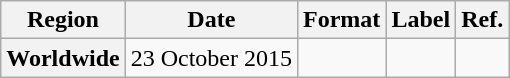<table class="wikitable plainrowheaders">
<tr>
<th scope="col">Region</th>
<th scope="col">Date</th>
<th scope="col">Format</th>
<th scope="col">Label</th>
<th scope="col">Ref.</th>
</tr>
<tr>
<th scope="row">Worldwide</th>
<td>23 October 2015</td>
<td></td>
<td></td>
<td></td>
</tr>
</table>
